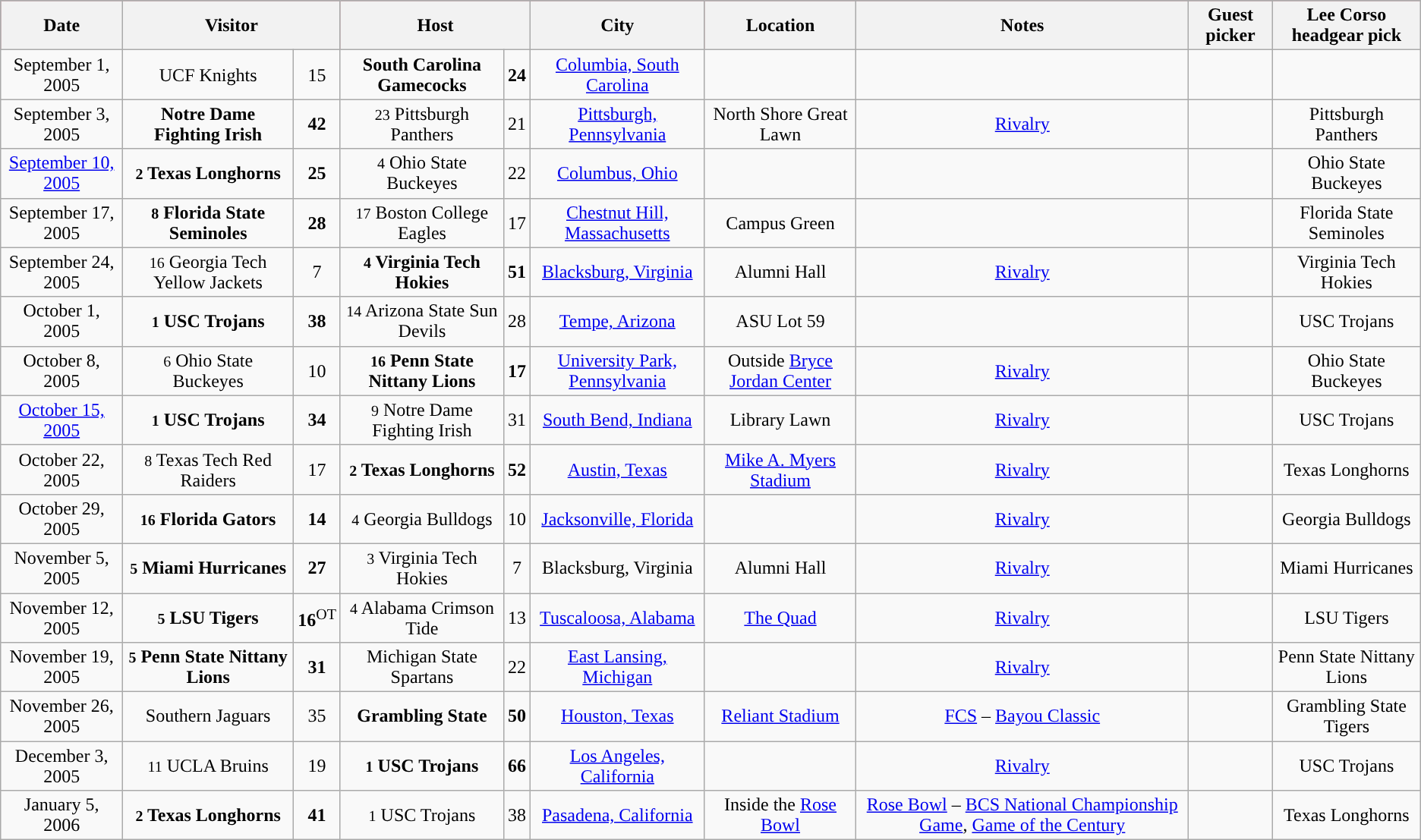<table class="wikitable" style="text-align:center">
<tr style="background:#A32638;"|>
<th>Date</th>
<th colspan=2>Visitor</th>
<th colspan=2>Host</th>
<th>City</th>
<th>Location</th>
<th>Notes</th>
<th>Guest picker</th>
<th>Lee Corso headgear pick</th>
</tr>
<tr>
<td>September 1, 2005</td>
<td>UCF Knights</td>
<td>15</td>
<td><strong>South Carolina Gamecocks</strong></td>
<td><strong>24</strong></td>
<td><a href='#'>Columbia, South Carolina</a></td>
<td></td>
<td></td>
<td></td>
<td></td>
</tr>
<tr>
<td>September 3, 2005</td>
<td><strong>Notre Dame Fighting Irish</strong></td>
<td><strong>42</strong></td>
<td><small>23</small> Pittsburgh Panthers</td>
<td>21</td>
<td><a href='#'>Pittsburgh, Pennsylvania</a></td>
<td>North Shore Great Lawn</td>
<td><a href='#'>Rivalry</a></td>
<td></td>
<td>Pittsburgh Panthers</td>
</tr>
<tr>
<td><a href='#'>September 10, 2005</a></td>
<td><strong><small>2</small> Texas Longhorns</strong></td>
<td><strong>25</strong></td>
<td><small>4</small> Ohio State Buckeyes</td>
<td>22</td>
<td><a href='#'>Columbus, Ohio</a></td>
<td></td>
<td></td>
<td></td>
<td>Ohio State Buckeyes</td>
</tr>
<tr>
<td>September 17, 2005</td>
<td><strong><small>8</small> Florida State Seminoles</strong></td>
<td><strong>28</strong></td>
<td><small>17</small> Boston College Eagles</td>
<td>17</td>
<td><a href='#'>Chestnut Hill, Massachusetts</a></td>
<td>Campus Green</td>
<td></td>
<td></td>
<td>Florida State Seminoles</td>
</tr>
<tr>
<td>September 24, 2005</td>
<td><small>16</small> Georgia Tech Yellow Jackets</td>
<td>7</td>
<td><strong><small>4</small> Virginia Tech Hokies</strong></td>
<td><strong>51</strong></td>
<td><a href='#'>Blacksburg, Virginia</a></td>
<td>Alumni Hall</td>
<td><a href='#'>Rivalry</a></td>
<td></td>
<td>Virginia Tech Hokies</td>
</tr>
<tr>
<td>October 1, 2005</td>
<td><strong><small>1</small> USC Trojans</strong></td>
<td><strong>38</strong></td>
<td><small>14</small> Arizona State Sun Devils</td>
<td>28</td>
<td><a href='#'>Tempe, Arizona</a></td>
<td>ASU Lot 59</td>
<td></td>
<td></td>
<td>USC Trojans</td>
</tr>
<tr>
<td>October 8, 2005</td>
<td><small>6</small> Ohio State Buckeyes</td>
<td>10</td>
<td><strong><small>16</small> Penn State Nittany Lions</strong></td>
<td><strong>17</strong></td>
<td><a href='#'>University Park, Pennsylvania</a></td>
<td>Outside <a href='#'>Bryce Jordan Center</a></td>
<td><a href='#'>Rivalry</a></td>
<td></td>
<td>Ohio State Buckeyes</td>
</tr>
<tr>
<td><a href='#'>October 15, 2005</a></td>
<td><strong><small>1</small> USC Trojans</strong></td>
<td><strong>34</strong></td>
<td><small>9</small> Notre Dame Fighting Irish</td>
<td>31</td>
<td><a href='#'>South Bend, Indiana</a></td>
<td>Library Lawn</td>
<td><a href='#'>Rivalry</a></td>
<td></td>
<td>USC Trojans</td>
</tr>
<tr>
<td>October 22, 2005</td>
<td><small>8</small> Texas Tech Red Raiders</td>
<td>17</td>
<td><strong><small>2</small> Texas Longhorns</strong></td>
<td><strong>52</strong></td>
<td><a href='#'>Austin, Texas</a></td>
<td><a href='#'>Mike A. Myers Stadium</a></td>
<td><a href='#'>Rivalry</a></td>
<td></td>
<td>Texas Longhorns</td>
</tr>
<tr>
<td>October 29, 2005</td>
<td><strong><small>16</small> Florida Gators</strong></td>
<td><strong>14</strong></td>
<td><small>4</small> Georgia Bulldogs</td>
<td>10</td>
<td><a href='#'>Jacksonville, Florida</a></td>
<td></td>
<td><a href='#'>Rivalry</a></td>
<td></td>
<td>Georgia Bulldogs</td>
</tr>
<tr>
<td>November 5, 2005</td>
<td><strong><small>5</small> Miami Hurricanes</strong></td>
<td><strong>27</strong></td>
<td><small>3</small> Virginia Tech Hokies</td>
<td>7</td>
<td>Blacksburg, Virginia</td>
<td>Alumni Hall</td>
<td><a href='#'>Rivalry</a></td>
<td></td>
<td>Miami Hurricanes</td>
</tr>
<tr>
<td>November 12, 2005</td>
<td><strong><small>5</small> LSU Tigers</strong></td>
<td><strong>16</strong><sup>OT</sup></td>
<td><small>4</small> Alabama Crimson Tide</td>
<td>13</td>
<td><a href='#'>Tuscaloosa, Alabama</a></td>
<td><a href='#'>The Quad</a></td>
<td><a href='#'>Rivalry</a></td>
<td></td>
<td>LSU Tigers</td>
</tr>
<tr>
<td>November 19, 2005</td>
<td><strong><small>5</small> Penn State Nittany Lions</strong></td>
<td><strong>31</strong></td>
<td>Michigan State Spartans</td>
<td>22</td>
<td><a href='#'>East Lansing, Michigan</a></td>
<td></td>
<td><a href='#'>Rivalry</a></td>
<td></td>
<td>Penn State Nittany Lions</td>
</tr>
<tr>
<td>November 26, 2005</td>
<td>Southern Jaguars</td>
<td>35</td>
<td><strong>Grambling State</strong></td>
<td><strong>50</strong></td>
<td><a href='#'>Houston, Texas</a></td>
<td><a href='#'>Reliant Stadium</a></td>
<td><a href='#'>FCS</a> – <a href='#'>Bayou Classic</a></td>
<td></td>
<td>Grambling State Tigers</td>
</tr>
<tr>
<td>December 3, 2005</td>
<td><small>11</small> UCLA Bruins</td>
<td>19</td>
<td><strong><small>1</small> USC Trojans</strong></td>
<td><strong>66</strong></td>
<td><a href='#'>Los Angeles, California</a></td>
<td></td>
<td><a href='#'>Rivalry</a></td>
<td></td>
<td>USC Trojans</td>
</tr>
<tr>
<td>January 5, 2006</td>
<td><strong><small>2</small> Texas Longhorns</strong></td>
<td><strong>41</strong></td>
<td><small>1</small> USC Trojans</td>
<td>38</td>
<td><a href='#'>Pasadena, California</a></td>
<td>Inside the <a href='#'>Rose Bowl</a></td>
<td><a href='#'>Rose Bowl</a> – <a href='#'>BCS National Championship Game</a>, <a href='#'>Game of the Century</a></td>
<td></td>
<td>Texas Longhorns</td>
</tr>
</table>
